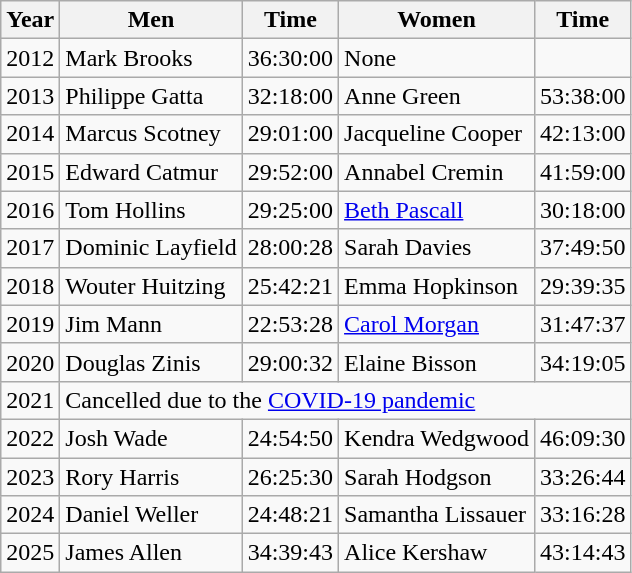<table class="wikitable">
<tr>
<th>Year</th>
<th>Men</th>
<th>Time</th>
<th>Women</th>
<th>Time</th>
</tr>
<tr>
<td>2012</td>
<td>Mark Brooks</td>
<td>36:30:00</td>
<td>None</td>
<td></td>
</tr>
<tr>
<td>2013</td>
<td>Philippe Gatta</td>
<td>32:18:00</td>
<td>Anne Green</td>
<td>53:38:00</td>
</tr>
<tr>
<td>2014</td>
<td>Marcus Scotney</td>
<td>29:01:00</td>
<td>Jacqueline Cooper</td>
<td>42:13:00</td>
</tr>
<tr>
<td>2015</td>
<td>Edward Catmur</td>
<td>29:52:00</td>
<td>Annabel Cremin</td>
<td>41:59:00</td>
</tr>
<tr>
<td>2016</td>
<td>Tom Hollins</td>
<td>29:25:00</td>
<td><a href='#'>Beth Pascall</a></td>
<td>30:18:00</td>
</tr>
<tr>
<td>2017</td>
<td>Dominic Layfield</td>
<td>28:00:28</td>
<td>Sarah Davies</td>
<td>37:49:50</td>
</tr>
<tr>
<td>2018</td>
<td>Wouter Huitzing</td>
<td>25:42:21</td>
<td>Emma Hopkinson</td>
<td>29:39:35</td>
</tr>
<tr>
<td>2019</td>
<td>Jim Mann</td>
<td>22:53:28</td>
<td><a href='#'>Carol Morgan</a></td>
<td>31:47:37</td>
</tr>
<tr>
<td>2020</td>
<td>Douglas Zinis</td>
<td>29:00:32</td>
<td>Elaine Bisson</td>
<td>34:19:05</td>
</tr>
<tr>
<td>2021</td>
<td colspan="4">Cancelled due to the <a href='#'>COVID-19 pandemic</a></td>
</tr>
<tr>
<td>2022</td>
<td>Josh Wade</td>
<td>24:54:50</td>
<td>Kendra Wedgwood</td>
<td>46:09:30</td>
</tr>
<tr>
<td>2023</td>
<td>Rory Harris</td>
<td>26:25:30</td>
<td>Sarah Hodgson</td>
<td>33:26:44</td>
</tr>
<tr>
<td>2024</td>
<td>Daniel Weller</td>
<td>24:48:21</td>
<td>Samantha Lissauer</td>
<td>33:16:28</td>
</tr>
<tr>
<td>2025</td>
<td>James Allen</td>
<td>34:39:43</td>
<td>Alice Kershaw</td>
<td>43:14:43</td>
</tr>
</table>
